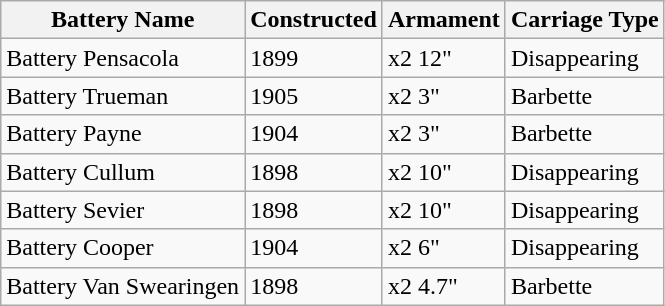<table class="wikitable">
<tr>
<th>Battery Name</th>
<th>Constructed</th>
<th>Armament</th>
<th>Carriage Type</th>
</tr>
<tr>
<td>Battery Pensacola</td>
<td>1899</td>
<td>x2 12"</td>
<td>Disappearing</td>
</tr>
<tr>
<td>Battery Trueman</td>
<td>1905</td>
<td>x2  3"</td>
<td>Barbette</td>
</tr>
<tr>
<td>Battery Payne</td>
<td>1904</td>
<td>x2  3"</td>
<td>Barbette</td>
</tr>
<tr>
<td>Battery Cullum</td>
<td>1898</td>
<td>x2 10"</td>
<td>Disappearing</td>
</tr>
<tr>
<td>Battery Sevier</td>
<td>1898</td>
<td>x2 10"</td>
<td>Disappearing</td>
</tr>
<tr>
<td>Battery Cooper</td>
<td>1904</td>
<td>x2 6"</td>
<td>Disappearing</td>
</tr>
<tr>
<td>Battery Van Swearingen</td>
<td>1898</td>
<td>x2 4.7"</td>
<td>Barbette</td>
</tr>
</table>
